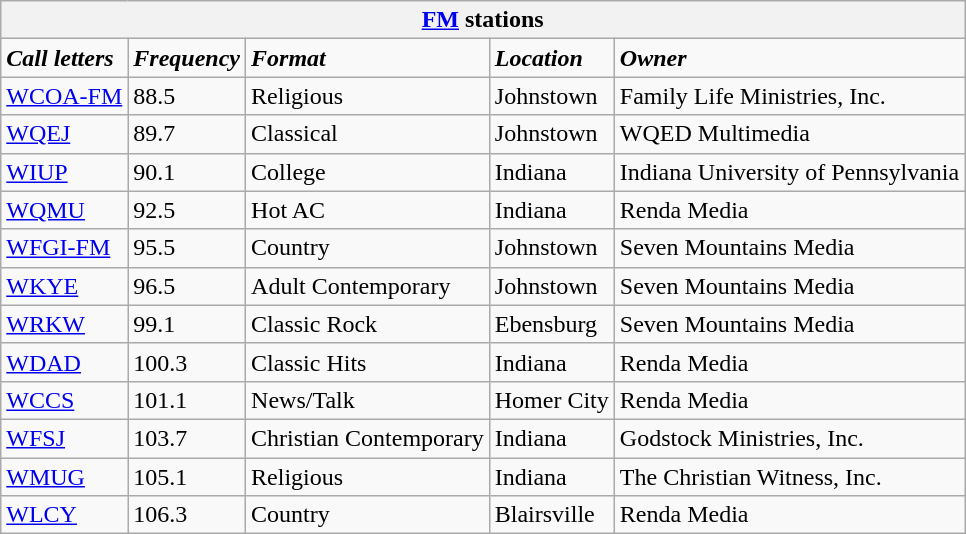<table class="wikitable">
<tr>
<th colspan=5><a href='#'>FM</a> stations</th>
</tr>
<tr>
<td><strong><em>Call letters</em></strong></td>
<td><strong><em>Frequency</em></strong></td>
<td><strong><em>Format</em></strong></td>
<td><strong><em>Location</em></strong></td>
<td><strong><em>Owner</em></strong></td>
</tr>
<tr>
<td><a href='#'>WCOA-FM</a></td>
<td>88.5</td>
<td>Religious</td>
<td>Johnstown</td>
<td>Family Life Ministries, Inc.</td>
</tr>
<tr>
<td><a href='#'>WQEJ</a></td>
<td>89.7</td>
<td>Classical</td>
<td>Johnstown</td>
<td>WQED Multimedia</td>
</tr>
<tr>
<td><a href='#'>WIUP</a></td>
<td>90.1</td>
<td>College</td>
<td>Indiana</td>
<td>Indiana University of Pennsylvania</td>
</tr>
<tr>
<td><a href='#'>WQMU</a></td>
<td>92.5</td>
<td>Hot AC</td>
<td>Indiana</td>
<td>Renda Media</td>
</tr>
<tr>
<td><a href='#'>WFGI-FM</a></td>
<td>95.5</td>
<td>Country</td>
<td>Johnstown</td>
<td>Seven Mountains Media</td>
</tr>
<tr>
<td><a href='#'>WKYE</a></td>
<td>96.5</td>
<td>Adult Contemporary</td>
<td>Johnstown</td>
<td>Seven Mountains Media</td>
</tr>
<tr>
<td><a href='#'>WRKW</a></td>
<td>99.1</td>
<td>Classic Rock</td>
<td>Ebensburg</td>
<td>Seven Mountains Media</td>
</tr>
<tr>
<td><a href='#'>WDAD</a></td>
<td>100.3</td>
<td>Classic Hits</td>
<td>Indiana</td>
<td>Renda Media</td>
</tr>
<tr>
<td><a href='#'>WCCS</a></td>
<td>101.1</td>
<td>News/Talk</td>
<td>Homer City</td>
<td>Renda Media</td>
</tr>
<tr>
<td><a href='#'>WFSJ</a></td>
<td>103.7</td>
<td>Christian Contemporary</td>
<td>Indiana</td>
<td>Godstock Ministries, Inc.</td>
</tr>
<tr>
<td><a href='#'>WMUG</a></td>
<td>105.1</td>
<td>Religious</td>
<td>Indiana</td>
<td>The Christian Witness, Inc.</td>
</tr>
<tr>
<td><a href='#'>WLCY</a></td>
<td>106.3</td>
<td>Country</td>
<td>Blairsville</td>
<td>Renda Media</td>
</tr>
</table>
